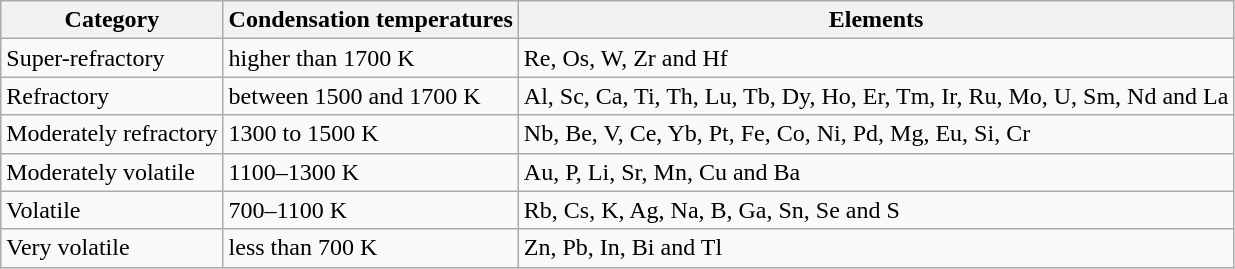<table class="wikitable">
<tr>
<th>Category</th>
<th>Condensation temperatures</th>
<th>Elements</th>
</tr>
<tr>
<td>Super-refractory</td>
<td>higher than 1700 K</td>
<td>Re, Os, W, Zr and Hf</td>
</tr>
<tr>
<td>Refractory</td>
<td>between 1500 and 1700 K</td>
<td>Al, Sc, Ca, Ti, Th, Lu, Tb, Dy, Ho, Er, Tm, Ir, Ru, Mo, U, Sm, Nd and  La</td>
</tr>
<tr>
<td>Moderately refractory</td>
<td>1300 to 1500 K</td>
<td>Nb, Be, V, Ce, Yb, Pt, Fe, Co, Ni, Pd, Mg, Eu, Si, Cr</td>
</tr>
<tr>
<td>Moderately volatile</td>
<td>1100–1300 K</td>
<td>Au, P, Li, Sr, Mn, Cu and Ba</td>
</tr>
<tr>
<td>Volatile</td>
<td>700–1100 K</td>
<td>Rb, Cs, K, Ag, Na, B, Ga, Sn, Se and S</td>
</tr>
<tr>
<td>Very volatile</td>
<td>less than 700 K</td>
<td>Zn, Pb, In, Bi and Tl</td>
</tr>
</table>
